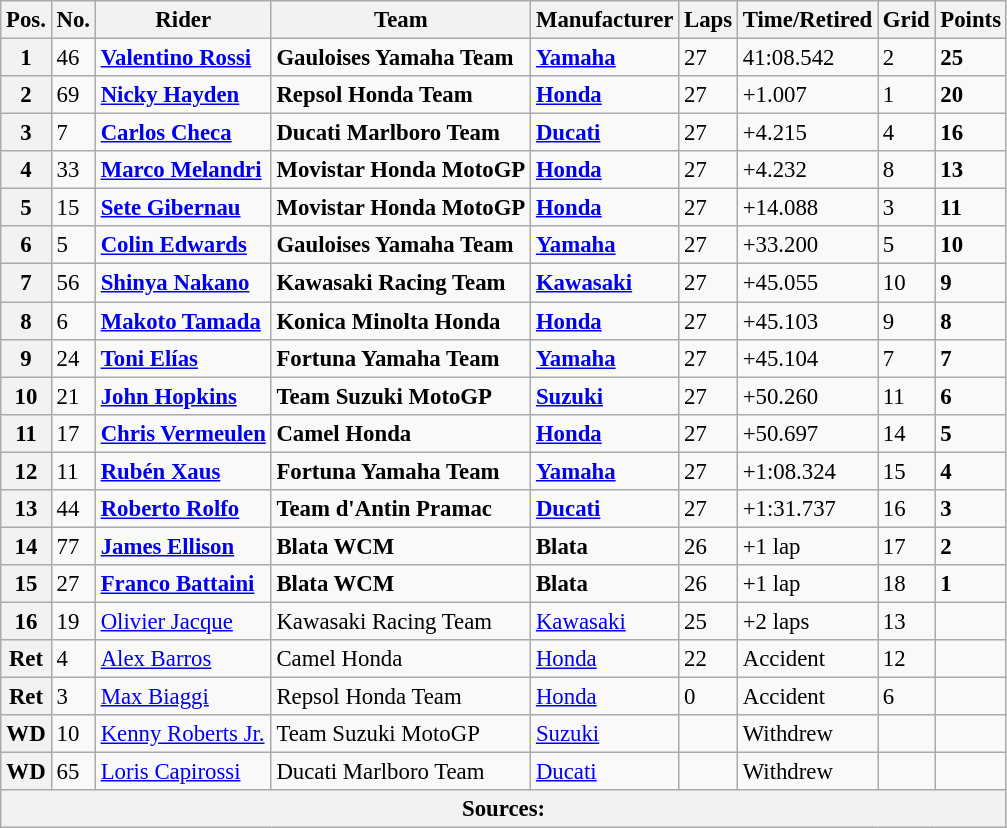<table class="wikitable" style="font-size: 95%;">
<tr>
<th>Pos.</th>
<th>No.</th>
<th>Rider</th>
<th>Team</th>
<th>Manufacturer</th>
<th>Laps</th>
<th>Time/Retired</th>
<th>Grid</th>
<th>Points</th>
</tr>
<tr>
<th>1</th>
<td>46</td>
<td> <strong><a href='#'>Valentino Rossi</a></strong></td>
<td><strong>Gauloises Yamaha Team</strong></td>
<td><strong><a href='#'>Yamaha</a></strong></td>
<td>27</td>
<td>41:08.542</td>
<td>2</td>
<td><strong>25</strong></td>
</tr>
<tr>
<th>2</th>
<td>69</td>
<td> <strong><a href='#'>Nicky Hayden</a></strong></td>
<td><strong>Repsol Honda Team</strong></td>
<td><strong><a href='#'>Honda</a></strong></td>
<td>27</td>
<td>+1.007</td>
<td>1</td>
<td><strong>20</strong></td>
</tr>
<tr>
<th>3</th>
<td>7</td>
<td> <strong><a href='#'>Carlos Checa</a></strong></td>
<td><strong>Ducati Marlboro Team</strong></td>
<td><strong><a href='#'>Ducati</a></strong></td>
<td>27</td>
<td>+4.215</td>
<td>4</td>
<td><strong>16</strong></td>
</tr>
<tr>
<th>4</th>
<td>33</td>
<td> <strong><a href='#'>Marco Melandri</a></strong></td>
<td><strong>Movistar Honda MotoGP</strong></td>
<td><strong><a href='#'>Honda</a></strong></td>
<td>27</td>
<td>+4.232</td>
<td>8</td>
<td><strong>13</strong></td>
</tr>
<tr>
<th>5</th>
<td>15</td>
<td> <strong><a href='#'>Sete Gibernau</a></strong></td>
<td><strong>Movistar Honda MotoGP</strong></td>
<td><strong><a href='#'>Honda</a></strong></td>
<td>27</td>
<td>+14.088</td>
<td>3</td>
<td><strong>11</strong></td>
</tr>
<tr>
<th>6</th>
<td>5</td>
<td> <strong><a href='#'>Colin Edwards</a></strong></td>
<td><strong>Gauloises Yamaha Team</strong></td>
<td><strong><a href='#'>Yamaha</a></strong></td>
<td>27</td>
<td>+33.200</td>
<td>5</td>
<td><strong>10</strong></td>
</tr>
<tr>
<th>7</th>
<td>56</td>
<td> <strong><a href='#'>Shinya Nakano</a></strong></td>
<td><strong>Kawasaki Racing Team</strong></td>
<td><strong><a href='#'>Kawasaki</a></strong></td>
<td>27</td>
<td>+45.055</td>
<td>10</td>
<td><strong>9</strong></td>
</tr>
<tr>
<th>8</th>
<td>6</td>
<td> <strong><a href='#'>Makoto Tamada</a></strong></td>
<td><strong>Konica Minolta Honda</strong></td>
<td><strong><a href='#'>Honda</a></strong></td>
<td>27</td>
<td>+45.103</td>
<td>9</td>
<td><strong>8</strong></td>
</tr>
<tr>
<th>9</th>
<td>24</td>
<td> <strong><a href='#'>Toni Elías</a></strong></td>
<td><strong>Fortuna Yamaha Team</strong></td>
<td><strong><a href='#'>Yamaha</a></strong></td>
<td>27</td>
<td>+45.104</td>
<td>7</td>
<td><strong>7</strong></td>
</tr>
<tr>
<th>10</th>
<td>21</td>
<td> <strong><a href='#'>John Hopkins</a></strong></td>
<td><strong>Team Suzuki MotoGP</strong></td>
<td><strong><a href='#'>Suzuki</a></strong></td>
<td>27</td>
<td>+50.260</td>
<td>11</td>
<td><strong>6</strong></td>
</tr>
<tr>
<th>11</th>
<td>17</td>
<td> <strong><a href='#'>Chris Vermeulen</a></strong></td>
<td><strong>Camel Honda</strong></td>
<td><strong><a href='#'>Honda</a></strong></td>
<td>27</td>
<td>+50.697</td>
<td>14</td>
<td><strong>5</strong></td>
</tr>
<tr>
<th>12</th>
<td>11</td>
<td> <strong><a href='#'>Rubén Xaus</a></strong></td>
<td><strong>Fortuna Yamaha Team</strong></td>
<td><strong><a href='#'>Yamaha</a></strong></td>
<td>27</td>
<td>+1:08.324</td>
<td>15</td>
<td><strong>4</strong></td>
</tr>
<tr>
<th>13</th>
<td>44</td>
<td> <strong><a href='#'>Roberto Rolfo</a></strong></td>
<td><strong>Team d'Antin Pramac</strong></td>
<td><strong><a href='#'>Ducati</a></strong></td>
<td>27</td>
<td>+1:31.737</td>
<td>16</td>
<td><strong>3</strong></td>
</tr>
<tr>
<th>14</th>
<td>77</td>
<td> <strong><a href='#'>James Ellison</a></strong></td>
<td><strong>Blata WCM</strong></td>
<td><strong>Blata</strong></td>
<td>26</td>
<td>+1 lap</td>
<td>17</td>
<td><strong>2</strong></td>
</tr>
<tr>
<th>15</th>
<td>27</td>
<td> <strong><a href='#'>Franco Battaini</a></strong></td>
<td><strong>Blata WCM</strong></td>
<td><strong>Blata</strong></td>
<td>26</td>
<td>+1 lap</td>
<td>18</td>
<td><strong>1</strong></td>
</tr>
<tr>
<th>16</th>
<td>19</td>
<td> <a href='#'>Olivier Jacque</a></td>
<td>Kawasaki Racing Team</td>
<td><a href='#'>Kawasaki</a></td>
<td>25</td>
<td>+2 laps</td>
<td>13</td>
<td></td>
</tr>
<tr>
<th>Ret</th>
<td>4</td>
<td> <a href='#'>Alex Barros</a></td>
<td>Camel Honda</td>
<td><a href='#'>Honda</a></td>
<td>22</td>
<td>Accident</td>
<td>12</td>
<td></td>
</tr>
<tr>
<th>Ret</th>
<td>3</td>
<td> <a href='#'>Max Biaggi</a></td>
<td>Repsol Honda Team</td>
<td><a href='#'>Honda</a></td>
<td>0</td>
<td>Accident</td>
<td>6</td>
<td></td>
</tr>
<tr>
<th>WD</th>
<td>10</td>
<td> <a href='#'>Kenny Roberts Jr.</a></td>
<td>Team Suzuki MotoGP</td>
<td><a href='#'>Suzuki</a></td>
<td></td>
<td>Withdrew</td>
<td></td>
<td></td>
</tr>
<tr>
<th>WD</th>
<td>65</td>
<td> <a href='#'>Loris Capirossi</a></td>
<td>Ducati Marlboro Team</td>
<td><a href='#'>Ducati</a></td>
<td></td>
<td>Withdrew</td>
<td></td>
<td></td>
</tr>
<tr>
<th colspan=9>Sources:</th>
</tr>
</table>
